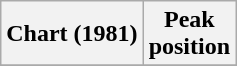<table class="wikitable">
<tr>
<th>Chart (1981)</th>
<th>Peak<br>position</th>
</tr>
<tr>
</tr>
</table>
